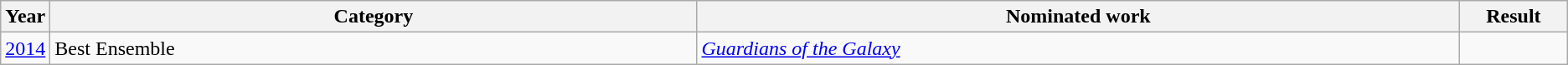<table class="wikitable sortable">
<tr>
<th scope="col" style="width:1em;">Year</th>
<th scope="col" style="width:33em;">Category</th>
<th scope="col" style="width:39em;">Nominated work</th>
<th scope="col" style="width:5em;">Result</th>
</tr>
<tr>
<td><a href='#'>2014</a></td>
<td>Best Ensemble</td>
<td><em><a href='#'>Guardians of the Galaxy</a></em></td>
<td></td>
</tr>
</table>
